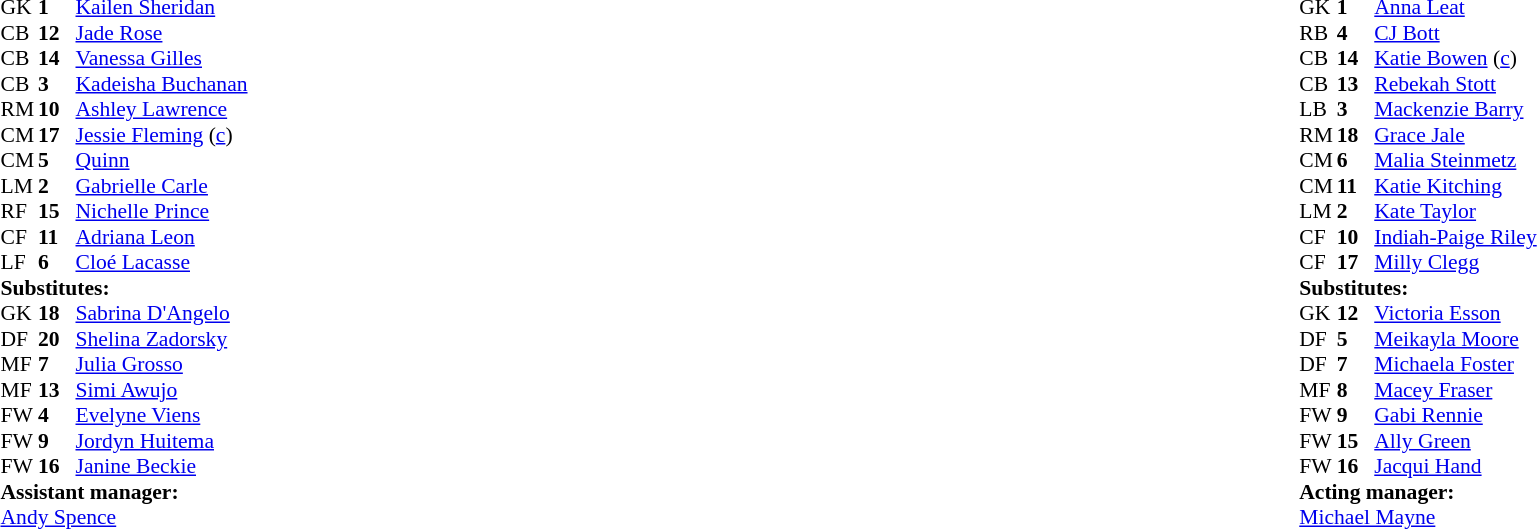<table width="100%">
<tr>
<td valign="top" width="40%"><br><table style="font-size:90%" cellspacing="0" cellpadding="0">
<tr>
<th width=25></th>
<th width=25></th>
</tr>
<tr>
<td>GK</td>
<td><strong>1</strong></td>
<td><a href='#'>Kailen Sheridan</a></td>
</tr>
<tr>
<td>CB</td>
<td><strong>12</strong></td>
<td><a href='#'>Jade Rose</a></td>
</tr>
<tr>
<td>CB</td>
<td><strong>14</strong></td>
<td><a href='#'>Vanessa Gilles</a></td>
</tr>
<tr>
<td>CB</td>
<td><strong>3</strong></td>
<td><a href='#'>Kadeisha Buchanan</a></td>
<td></td>
</tr>
<tr>
<td>RM</td>
<td><strong>10</strong></td>
<td><a href='#'>Ashley Lawrence</a></td>
</tr>
<tr>
<td>CM</td>
<td><strong>17</strong></td>
<td><a href='#'>Jessie Fleming</a> (<a href='#'>c</a>)</td>
</tr>
<tr>
<td>CM</td>
<td><strong>5</strong></td>
<td><a href='#'>Quinn</a></td>
<td></td>
<td></td>
</tr>
<tr>
<td>LM</td>
<td><strong>2</strong></td>
<td><a href='#'>Gabrielle Carle</a></td>
<td></td>
<td></td>
</tr>
<tr>
<td>RF</td>
<td><strong>15</strong></td>
<td><a href='#'>Nichelle Prince</a></td>
<td></td>
<td></td>
</tr>
<tr>
<td>CF</td>
<td><strong>11</strong></td>
<td><a href='#'>Adriana Leon</a></td>
<td></td>
<td></td>
</tr>
<tr>
<td>LF</td>
<td><strong>6</strong></td>
<td><a href='#'>Cloé Lacasse</a></td>
<td></td>
<td></td>
</tr>
<tr>
<td colspan="3"><strong>Substitutes:</strong></td>
</tr>
<tr>
<td>GK</td>
<td><strong>18</strong></td>
<td><a href='#'>Sabrina D'Angelo</a></td>
</tr>
<tr>
<td>DF</td>
<td><strong>20</strong></td>
<td><a href='#'>Shelina Zadorsky</a></td>
<td></td>
<td></td>
</tr>
<tr>
<td>MF</td>
<td><strong>7</strong></td>
<td><a href='#'>Julia Grosso</a></td>
</tr>
<tr>
<td>MF</td>
<td><strong>13</strong></td>
<td><a href='#'>Simi Awujo</a></td>
<td></td>
<td></td>
</tr>
<tr>
<td>FW</td>
<td><strong>4</strong></td>
<td><a href='#'>Evelyne Viens</a></td>
<td></td>
<td></td>
</tr>
<tr>
<td>FW</td>
<td><strong>9</strong></td>
<td><a href='#'>Jordyn Huitema</a></td>
<td></td>
<td></td>
</tr>
<tr>
<td>FW</td>
<td><strong>16</strong></td>
<td><a href='#'>Janine Beckie</a></td>
<td></td>
<td></td>
</tr>
<tr>
<td colspan="3"><strong>Assistant manager:</strong></td>
</tr>
<tr>
<td colspan="3"> <a href='#'>Andy Spence</a></td>
</tr>
</table>
</td>
<td valign="top"></td>
<td valign="top" width="50%"><br><table style="font-size:90%; margin:auto" cellspacing="0" cellpadding="0">
<tr>
<th width="25"></th>
<th width="25"></th>
</tr>
<tr>
<td>GK</td>
<td><strong>1</strong></td>
<td><a href='#'>Anna Leat</a></td>
</tr>
<tr>
<td>RB</td>
<td><strong>4</strong></td>
<td><a href='#'>CJ Bott</a></td>
</tr>
<tr>
<td>CB</td>
<td><strong>14</strong></td>
<td><a href='#'>Katie Bowen</a> (<a href='#'>c</a>)</td>
</tr>
<tr>
<td>CB</td>
<td><strong>13</strong></td>
<td><a href='#'>Rebekah Stott</a></td>
</tr>
<tr>
<td>LB</td>
<td><strong>3</strong></td>
<td><a href='#'>Mackenzie Barry</a></td>
<td></td>
<td></td>
</tr>
<tr>
<td>RM</td>
<td><strong>18</strong></td>
<td><a href='#'>Grace Jale</a></td>
</tr>
<tr>
<td>CM</td>
<td><strong>6</strong></td>
<td><a href='#'>Malia Steinmetz</a></td>
<td></td>
<td></td>
</tr>
<tr>
<td>CM</td>
<td><strong>11</strong></td>
<td><a href='#'>Katie Kitching</a></td>
</tr>
<tr>
<td>LM</td>
<td><strong>2</strong></td>
<td><a href='#'>Kate Taylor</a></td>
<td></td>
<td></td>
</tr>
<tr>
<td>CF</td>
<td><strong>10</strong></td>
<td><a href='#'>Indiah-Paige Riley</a></td>
</tr>
<tr>
<td>CF</td>
<td><strong>17</strong></td>
<td><a href='#'>Milly Clegg</a></td>
<td></td>
<td></td>
</tr>
<tr>
<td colspan="3"><strong>Substitutes:</strong></td>
</tr>
<tr>
<td>GK</td>
<td><strong>12</strong></td>
<td><a href='#'>Victoria Esson</a></td>
</tr>
<tr>
<td>DF</td>
<td><strong>5</strong></td>
<td><a href='#'>Meikayla Moore</a></td>
</tr>
<tr>
<td>DF</td>
<td><strong>7</strong></td>
<td><a href='#'>Michaela Foster</a></td>
<td></td>
<td></td>
</tr>
<tr>
<td>MF</td>
<td><strong>8</strong></td>
<td><a href='#'>Macey Fraser</a></td>
<td></td>
<td></td>
</tr>
<tr>
<td>FW</td>
<td><strong>9</strong></td>
<td><a href='#'>Gabi Rennie</a></td>
<td></td>
<td></td>
</tr>
<tr>
<td>FW</td>
<td><strong>15</strong></td>
<td><a href='#'>Ally Green</a></td>
</tr>
<tr>
<td>FW</td>
<td><strong>16</strong></td>
<td><a href='#'>Jacqui Hand</a></td>
<td></td>
<td></td>
</tr>
<tr>
<td colspan="3"><strong>Acting manager:</strong></td>
</tr>
<tr>
<td colspan="3"><a href='#'>Michael Mayne</a></td>
</tr>
</table>
</td>
</tr>
</table>
